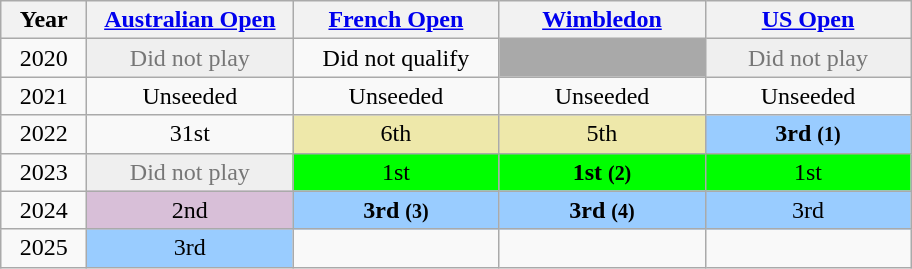<table class="wikitable" style="font-size:100%;text-align:center;">
<tr>
<th width="50">Year</th>
<th width="130"><a href='#'>Australian Open</a></th>
<th width="130"><a href='#'>French Open</a></th>
<th width="130"><a href='#'>Wimbledon</a></th>
<th width="130"><a href='#'>US Open</a></th>
</tr>
<tr>
<td>2020</td>
<td style=color:#767676 bgcolor=efefef>Did not play</td>
<td>Did not qualify</td>
<td bgcolor="darkgray"></td>
<td style=color:#767676 bgcolor=efefef>Did not play</td>
</tr>
<tr>
<td>2021</td>
<td>Unseeded</td>
<td>Unseeded</td>
<td>Unseeded</td>
<td>Unseeded</td>
</tr>
<tr>
<td>2022</td>
<td>31st</td>
<td bgcolor=EEE8AA>6th</td>
<td bgcolor=EEE8AA>5th</td>
<td bgcolor=99ccff><strong>3rd <small>(1)</small></strong></td>
</tr>
<tr>
<td>2023</td>
<td style=color:#767676 bgcolor=efefef>Did not play</td>
<td bgcolor=lime>1st</td>
<td bgcolor=lime><strong>1st <small>(2)</small></strong></td>
<td bgcolor=lime>1st</td>
</tr>
<tr>
<td>2024</td>
<td bgcolor=thistle>2nd</td>
<td bgcolor=99ccff><strong>3rd <small>(3)</small></strong></td>
<td bgcolor=99ccff><strong>3rd <small>(4)</small></strong></td>
<td bgcolor=99ccff>3rd</td>
</tr>
<tr>
<td>2025</td>
<td bgcolor=99ccff>3rd</td>
<td></td>
<td></td>
<td></td>
</tr>
</table>
